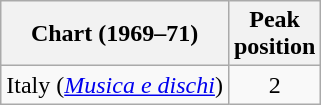<table class="wikitable sortable">
<tr>
<th align="left">Chart (1969–71)</th>
<th align="left">Peak<br>position</th>
</tr>
<tr>
<td align="left">Italy (<em><a href='#'>Musica e dischi</a></em>)</td>
<td align="center">2</td>
</tr>
</table>
